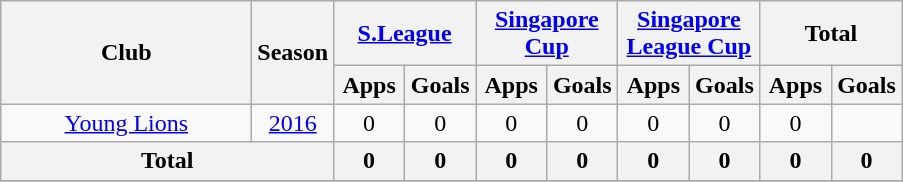<table class="wikitable" style="text-align:center">
<tr>
<th rowspan=2 width=160>Club</th>
<th rowspan=2>Season</th>
<th colspan=2><a href='#'>S.League</a></th>
<th colspan=2><a href='#'>Singapore Cup</a></th>
<th colspan=2><a href='#'>Singapore<br>League Cup</a></th>
<th colspan=2>Total</th>
</tr>
<tr>
<th width=40>Apps</th>
<th width=40>Goals</th>
<th width=40>Apps</th>
<th width=40>Goals</th>
<th width=40>Apps</th>
<th width=40>Goals</th>
<th width=40>Apps</th>
<th width=40>Goals</th>
</tr>
<tr>
<td><a href='#'>Young Lions</a></td>
<td><a href='#'>2016</a></td>
<td>0</td>
<td 0>0</td>
<td>0</td>
<td>0</td>
<td>0</td>
<td>0</td>
<td>0</td>
</tr>
<tr>
<th colspan=2>Total</th>
<th>0</th>
<th>0</th>
<th>0</th>
<th>0</th>
<th>0</th>
<th>0</th>
<th>0</th>
<th>0</th>
</tr>
<tr>
</tr>
</table>
